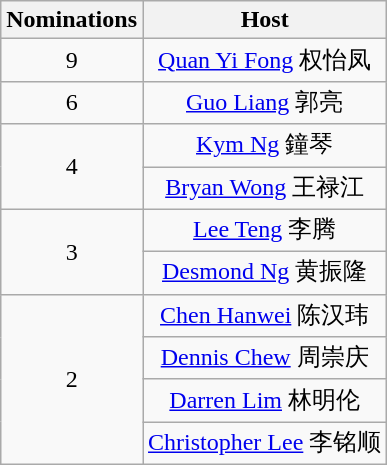<table class="wikitable" style="text-align:center;">
<tr>
<th scope="col" width="55">Nominations</th>
<th scope="col" align="center">Host</th>
</tr>
<tr>
<td style="text-align:center">9</td>
<td><a href='#'>Quan Yi Fong</a> 权怡凤</td>
</tr>
<tr>
<td style="text-align:center">6</td>
<td><a href='#'>Guo Liang</a> 郭亮</td>
</tr>
<tr>
<td rowspan=2 style="text-align:center">4</td>
<td><a href='#'>Kym Ng</a> 鐘琴</td>
</tr>
<tr>
<td><a href='#'>Bryan Wong</a> 王禄江</td>
</tr>
<tr>
<td rowspan=2 style="text-align:center">3</td>
<td><a href='#'>Lee Teng</a> 李腾</td>
</tr>
<tr>
<td><a href='#'>Desmond Ng</a> 黄振隆</td>
</tr>
<tr>
<td rowspan=4 style="text-align:center">2</td>
<td><a href='#'>Chen Hanwei</a> 陈汉玮</td>
</tr>
<tr>
<td><a href='#'>Dennis Chew</a> 周崇庆</td>
</tr>
<tr>
<td><a href='#'>Darren Lim</a> 林明伦</td>
</tr>
<tr>
<td><a href='#'>Christopher Lee</a> 李铭顺</td>
</tr>
</table>
